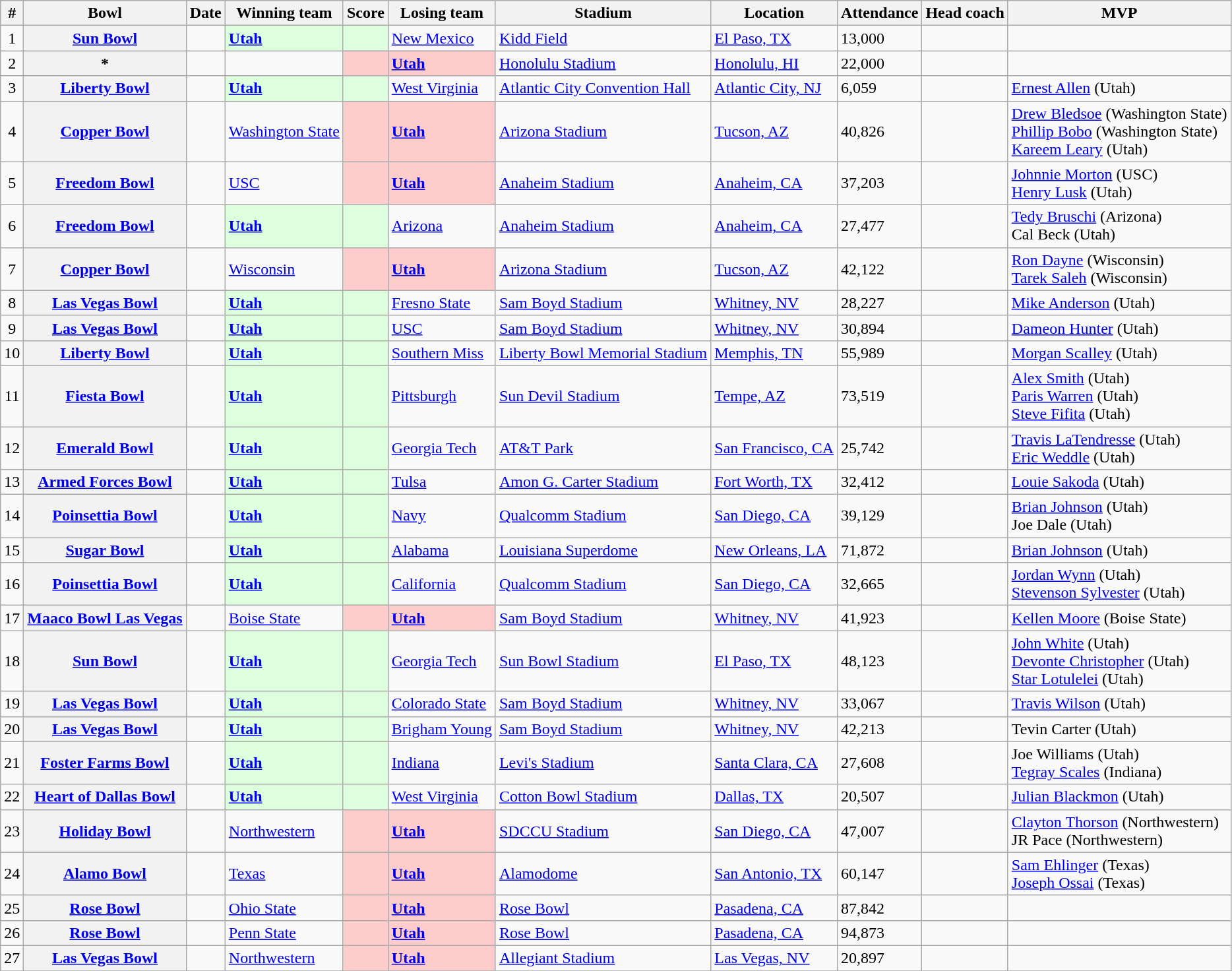<table class="wikitable sortable">
<tr>
<th scope="col">#</th>
<th scope="col">Bowl</th>
<th scope="col">Date</th>
<th scope="col">Winning team</th>
<th scope="col">Score</th>
<th scope="col">Losing team</th>
<th scope="col">Stadium</th>
<th scope="col">Location</th>
<th scope="col">Attendance</th>
<th scope="col">Head coach</th>
<th scope="col">MVP</th>
</tr>
<tr>
<td align="center">1</td>
<th scope="row"><a href='#'>Sun Bowl</a></th>
<td></td>
<td style="background:#dfd;"><strong><a href='#'>Utah</a></strong></td>
<td style="background:#dfd;"></td>
<td><a href='#'>New Mexico</a></td>
<td><a href='#'>Kidd Field</a></td>
<td><a href='#'>El Paso, TX</a></td>
<td>13,000</td>
<td></td>
<td> </td>
</tr>
<tr>
<td align="center">2</td>
<th scope="row">*</th>
<td></td>
<td></td>
<td style="background:#fcc;"></td>
<td style="background:#fcc;"><strong><a href='#'>Utah</a></strong></td>
<td><a href='#'>Honolulu Stadium</a></td>
<td><a href='#'>Honolulu, HI</a></td>
<td>22,000</td>
<td></td>
<td> </td>
</tr>
<tr>
<td align="center">3</td>
<th scope="row"><a href='#'>Liberty Bowl</a></th>
<td></td>
<td style="background:#dfd;"><strong><a href='#'>Utah</a></strong></td>
<td style="background:#dfd;"></td>
<td><a href='#'>West Virginia</a></td>
<td><a href='#'>Atlantic City Convention Hall</a></td>
<td><a href='#'>Atlantic City, NJ</a></td>
<td>6,059</td>
<td></td>
<td><a href='#'>Ernest Allen</a> (Utah)</td>
</tr>
<tr>
<td align="center">4</td>
<th scope="row"><a href='#'>Copper Bowl</a></th>
<td></td>
<td><a href='#'>Washington State</a></td>
<td style="background:#fcc;"></td>
<td style="background:#fcc;"><strong><a href='#'>Utah</a></strong></td>
<td><a href='#'>Arizona Stadium</a></td>
<td><a href='#'>Tucson, AZ</a></td>
<td>40,826</td>
<td></td>
<td><a href='#'>Drew Bledsoe</a> (Washington State)<br><a href='#'>Phillip Bobo</a> (Washington State)<br><a href='#'>Kareem Leary</a> (Utah)</td>
</tr>
<tr>
<td align="center">5</td>
<th scope="row"><a href='#'>Freedom Bowl</a></th>
<td></td>
<td><a href='#'>USC</a></td>
<td style="background:#fcc;"></td>
<td style="background:#fcc;"><strong><a href='#'>Utah</a></strong></td>
<td><a href='#'>Anaheim Stadium</a></td>
<td><a href='#'>Anaheim, CA</a></td>
<td>37,203</td>
<td></td>
<td><a href='#'>Johnnie Morton</a> (USC)<br><a href='#'>Henry Lusk</a> (Utah)</td>
</tr>
<tr>
<td align="center">6</td>
<th scope="row"><a href='#'>Freedom Bowl</a></th>
<td></td>
<td style="background:#dfd;"><strong><a href='#'>Utah</a></strong></td>
<td style="background:#dfd;"></td>
<td><a href='#'>Arizona</a></td>
<td><a href='#'>Anaheim Stadium</a></td>
<td><a href='#'>Anaheim, CA</a></td>
<td>27,477</td>
<td></td>
<td><a href='#'>Tedy Bruschi</a> (Arizona)<br>Cal Beck (Utah)</td>
</tr>
<tr>
<td align="center">7</td>
<th scope="row"><a href='#'>Copper Bowl</a></th>
<td></td>
<td><a href='#'>Wisconsin</a></td>
<td style="background:#fcc;"></td>
<td style="background:#fcc;"><strong><a href='#'>Utah</a></strong></td>
<td><a href='#'>Arizona Stadium</a></td>
<td><a href='#'>Tucson, AZ</a></td>
<td>42,122</td>
<td></td>
<td><a href='#'>Ron Dayne</a> (Wisconsin)<br><a href='#'>Tarek Saleh</a> (Wisconsin)</td>
</tr>
<tr>
<td align="center">8</td>
<th scope="row"><a href='#'>Las Vegas Bowl</a></th>
<td></td>
<td style="background:#dfd;"><strong><a href='#'>Utah</a></strong></td>
<td style="background:#dfd;"></td>
<td><a href='#'>Fresno State</a></td>
<td><a href='#'>Sam Boyd Stadium</a></td>
<td><a href='#'>Whitney, NV</a></td>
<td>28,227</td>
<td></td>
<td><a href='#'>Mike Anderson</a> (Utah)</td>
</tr>
<tr>
<td align="center">9</td>
<th scope="row"><a href='#'>Las Vegas Bowl</a></th>
<td></td>
<td style="background:#dfd;"><strong><a href='#'>Utah</a></strong></td>
<td style="background:#dfd;"></td>
<td><a href='#'>USC</a></td>
<td><a href='#'>Sam Boyd Stadium</a></td>
<td><a href='#'>Whitney, NV</a></td>
<td>30,894</td>
<td></td>
<td><a href='#'>Dameon Hunter</a> (Utah)</td>
</tr>
<tr>
<td align="center">10</td>
<th scope="row"><a href='#'>Liberty Bowl</a></th>
<td></td>
<td style="background:#dfd;"><strong><a href='#'>Utah</a></strong></td>
<td style="background:#dfd;"></td>
<td><a href='#'>Southern Miss</a></td>
<td><a href='#'>Liberty Bowl Memorial Stadium</a></td>
<td><a href='#'>Memphis, TN</a></td>
<td>55,989</td>
<td></td>
<td><a href='#'>Morgan Scalley</a> (Utah)</td>
</tr>
<tr>
<td align="center">11</td>
<th scope="row"><a href='#'>Fiesta Bowl</a></th>
<td></td>
<td style="background:#dfd;"><strong><a href='#'>Utah</a></strong></td>
<td style="background:#dfd;"></td>
<td><a href='#'>Pittsburgh</a></td>
<td><a href='#'>Sun Devil Stadium</a></td>
<td><a href='#'>Tempe, AZ</a></td>
<td>73,519</td>
<td><br></td>
<td><a href='#'>Alex Smith</a> (Utah)<br><a href='#'>Paris Warren</a> (Utah)<br><a href='#'>Steve Fifita</a> (Utah)</td>
</tr>
<tr>
<td align="center">12</td>
<th scope="row"><a href='#'>Emerald Bowl</a></th>
<td></td>
<td style="background:#dfd;"><strong><a href='#'>Utah</a></strong></td>
<td style="background:#dfd;"></td>
<td><a href='#'>Georgia Tech</a></td>
<td><a href='#'>AT&T Park</a></td>
<td><a href='#'>San Francisco, CA</a></td>
<td>25,742</td>
<td></td>
<td><a href='#'>Travis LaTendresse</a> (Utah)<br><a href='#'>Eric Weddle</a> (Utah)</td>
</tr>
<tr>
<td align="center">13</td>
<th scope="row"><a href='#'>Armed Forces Bowl</a></th>
<td></td>
<td style="background:#dfd;"><strong><a href='#'>Utah</a></strong></td>
<td style="background:#dfd;"></td>
<td><a href='#'>Tulsa</a></td>
<td><a href='#'>Amon G. Carter Stadium</a></td>
<td><a href='#'>Fort Worth, TX</a></td>
<td>32,412</td>
<td></td>
<td><a href='#'>Louie Sakoda</a> (Utah)</td>
</tr>
<tr>
<td align="center">14</td>
<th scope="row"><a href='#'>Poinsettia Bowl</a></th>
<td></td>
<td style="background:#dfd;"><strong><a href='#'>Utah</a></strong></td>
<td style="background:#dfd;"></td>
<td><a href='#'>Navy</a></td>
<td><a href='#'>Qualcomm Stadium</a></td>
<td><a href='#'>San Diego, CA</a></td>
<td>39,129</td>
<td></td>
<td><a href='#'>Brian Johnson</a> (Utah)<br>Joe Dale (Utah)</td>
</tr>
<tr>
<td align="center">15</td>
<th scope="row"><a href='#'>Sugar Bowl</a></th>
<td></td>
<td style="background:#dfd;"><strong><a href='#'>Utah</a></strong></td>
<td style="background:#dfd;"></td>
<td><a href='#'>Alabama</a></td>
<td><a href='#'>Louisiana Superdome</a></td>
<td><a href='#'>New Orleans, LA</a></td>
<td>71,872</td>
<td></td>
<td><a href='#'>Brian Johnson</a> (Utah)</td>
</tr>
<tr>
<td align="center">16</td>
<th scope="row"><a href='#'>Poinsettia Bowl</a></th>
<td></td>
<td style="background:#dfd;"><strong><a href='#'>Utah</a></strong></td>
<td style="background:#dfd;"></td>
<td><a href='#'>California</a></td>
<td><a href='#'>Qualcomm Stadium</a></td>
<td><a href='#'>San Diego, CA</a></td>
<td>32,665</td>
<td></td>
<td><a href='#'>Jordan Wynn</a> (Utah)<br><a href='#'>Stevenson Sylvester</a> (Utah)</td>
</tr>
<tr>
<td align="center">17</td>
<th scope="row"><a href='#'>Maaco Bowl Las Vegas</a></th>
<td></td>
<td><a href='#'>Boise State</a></td>
<td style="background:#fcc;"></td>
<td style="background:#fcc;"><strong><a href='#'>Utah</a></strong></td>
<td><a href='#'>Sam Boyd Stadium</a></td>
<td><a href='#'>Whitney, NV</a></td>
<td>41,923</td>
<td></td>
<td><a href='#'>Kellen Moore</a> (Boise State)</td>
</tr>
<tr>
<td align="center">18</td>
<th scope="row"><a href='#'>Sun Bowl</a></th>
<td></td>
<td style="background:#dfd;"><strong><a href='#'>Utah</a></strong></td>
<td style="background:#dfd;"></td>
<td><a href='#'>Georgia Tech</a></td>
<td><a href='#'>Sun Bowl Stadium</a></td>
<td><a href='#'>El Paso, TX</a></td>
<td>48,123</td>
<td></td>
<td><a href='#'>John White</a> (Utah)<br><a href='#'>Devonte Christopher</a> (Utah)<br><a href='#'>Star Lotulelei</a> (Utah)</td>
</tr>
<tr>
<td align="center">19</td>
<th scope="row"><a href='#'>Las Vegas Bowl</a></th>
<td></td>
<td style="background:#dfd;"><strong><a href='#'>Utah</a></strong></td>
<td style="background:#dfd;"></td>
<td><a href='#'>Colorado State</a></td>
<td><a href='#'>Sam Boyd Stadium</a></td>
<td><a href='#'>Whitney, NV</a></td>
<td>33,067</td>
<td></td>
<td><a href='#'>Travis Wilson</a> (Utah)</td>
</tr>
<tr>
<td align="center">20</td>
<th scope="row"><a href='#'>Las Vegas Bowl</a></th>
<td></td>
<td style="background:#dfd;"><strong><a href='#'>Utah</a></strong></td>
<td style="background:#dfd;"></td>
<td><a href='#'>Brigham Young</a></td>
<td><a href='#'>Sam Boyd Stadium</a></td>
<td><a href='#'>Whitney, NV</a></td>
<td>42,213</td>
<td></td>
<td>Tevin Carter (Utah)</td>
</tr>
<tr>
<td align="center">21</td>
<th scope="row"><a href='#'>Foster Farms Bowl</a></th>
<td></td>
<td style="background:#dfd;"><strong><a href='#'>Utah</a></strong></td>
<td style="background:#dfd;"></td>
<td><a href='#'>Indiana</a></td>
<td><a href='#'>Levi's Stadium</a></td>
<td><a href='#'>Santa Clara, CA</a></td>
<td>27,608</td>
<td></td>
<td>Joe Williams (Utah)<br><a href='#'>Tegray Scales</a> (Indiana)</td>
</tr>
<tr>
<td align="center">22</td>
<th scope="row"><a href='#'>Heart of Dallas Bowl</a></th>
<td></td>
<td style="background:#dfd;"><strong><a href='#'>Utah</a></strong></td>
<td style="background:#dfd;"></td>
<td><a href='#'>West Virginia</a></td>
<td><a href='#'>Cotton Bowl Stadium</a></td>
<td><a href='#'>Dallas, TX</a></td>
<td>20,507</td>
<td></td>
<td><a href='#'>Julian Blackmon</a> (Utah)</td>
</tr>
<tr>
<td align="center">23</td>
<th scope="row"><a href='#'>Holiday Bowl</a></th>
<td></td>
<td><a href='#'>Northwestern</a></td>
<td style="background:#fcc;"></td>
<td style="background:#fcc;"><strong><a href='#'>Utah</a></strong></td>
<td><a href='#'>SDCCU Stadium</a></td>
<td><a href='#'>San Diego, CA</a></td>
<td>47,007</td>
<td></td>
<td><a href='#'>Clayton Thorson</a> (Northwestern)<br>JR Pace (Northwestern)</td>
</tr>
<tr>
</tr>
<tr>
<td align="center">24</td>
<th scope="row"><a href='#'>Alamo Bowl</a></th>
<td></td>
<td><a href='#'>Texas</a></td>
<td style="background:#fcc;"></td>
<td style="background:#fcc;"><strong><a href='#'>Utah</a></strong></td>
<td><a href='#'>Alamodome</a></td>
<td><a href='#'>San Antonio, TX</a></td>
<td>60,147</td>
<td></td>
<td><a href='#'>Sam Ehlinger</a> (Texas)<br><a href='#'>Joseph Ossai</a> (Texas)</td>
</tr>
<tr>
<td align="center">25</td>
<th scope="row"><a href='#'>Rose Bowl</a></th>
<td></td>
<td><a href='#'>Ohio State</a></td>
<td style="background:#fcc;"></td>
<td style="background:#fcc;"><strong><a href='#'>Utah</a></strong></td>
<td><a href='#'>Rose Bowl</a></td>
<td><a href='#'>Pasadena, CA</a></td>
<td>87,842</td>
<td></td>
<td></td>
</tr>
<tr>
<td align="center">26</td>
<th scope="row"><a href='#'>Rose Bowl</a></th>
<td></td>
<td><a href='#'>Penn State</a></td>
<td style="background:#fcc;"></td>
<td style="background:#fcc;"><strong><a href='#'>Utah</a></strong></td>
<td><a href='#'>Rose Bowl</a></td>
<td><a href='#'>Pasadena, CA</a></td>
<td>94,873</td>
<td></td>
<td></td>
</tr>
<tr>
<td align="center">27</td>
<th scope="row"><a href='#'>Las Vegas Bowl</a></th>
<td></td>
<td><a href='#'>Northwestern</a></td>
<td style="background:#fcc;"></td>
<td style="background:#fcc;"><strong><a href='#'>Utah</a></strong></td>
<td><a href='#'>Allegiant Stadium</a></td>
<td><a href='#'>Las Vegas, NV</a></td>
<td>20,897</td>
<td></td>
<td></td>
</tr>
<tr>
</tr>
</table>
